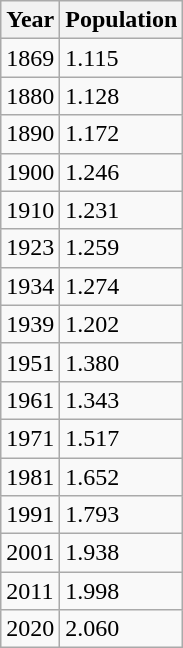<table class="wikitable">
<tr>
<th>Year</th>
<th>Population</th>
</tr>
<tr>
<td>1869</td>
<td>1.115</td>
</tr>
<tr>
<td>1880</td>
<td>1.128</td>
</tr>
<tr>
<td>1890</td>
<td>1.172</td>
</tr>
<tr>
<td>1900</td>
<td>1.246</td>
</tr>
<tr>
<td>1910</td>
<td>1.231</td>
</tr>
<tr>
<td>1923</td>
<td>1.259</td>
</tr>
<tr>
<td>1934</td>
<td>1.274</td>
</tr>
<tr>
<td>1939</td>
<td>1.202</td>
</tr>
<tr>
<td>1951</td>
<td>1.380</td>
</tr>
<tr>
<td>1961</td>
<td>1.343</td>
</tr>
<tr>
<td>1971</td>
<td>1.517</td>
</tr>
<tr>
<td>1981</td>
<td>1.652</td>
</tr>
<tr>
<td>1991</td>
<td>1.793</td>
</tr>
<tr>
<td>2001</td>
<td>1.938</td>
</tr>
<tr>
<td>2011</td>
<td>1.998</td>
</tr>
<tr>
<td>2020</td>
<td>2.060</td>
</tr>
</table>
